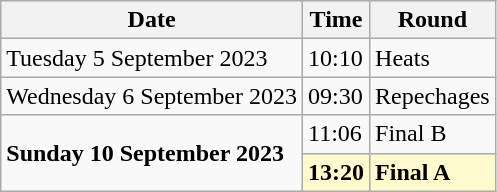<table class="wikitable">
<tr>
<th>Date</th>
<th>Time</th>
<th>Round</th>
</tr>
<tr>
<td>Tuesday 5 September 2023</td>
<td>10:10</td>
<td>Heats</td>
</tr>
<tr>
<td>Wednesday 6 September 2023</td>
<td>09:30</td>
<td>Repechages</td>
</tr>
<tr>
<td rowspan=2><strong>Sunday 10 September 2023</strong></td>
<td>11:06</td>
<td>Final B</td>
</tr>
<tr>
<td style=background:lemonchiffon><strong>13:20</strong></td>
<td style=background:lemonchiffon><strong>Final A</strong></td>
</tr>
</table>
